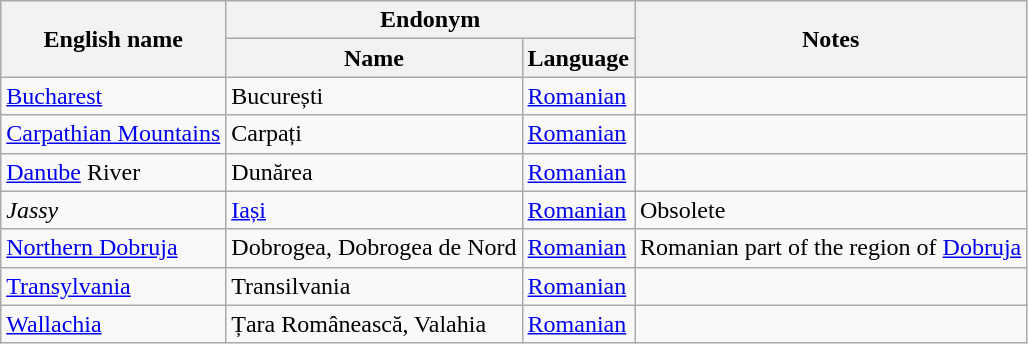<table class="wikitable sortable mw-collapsible">
<tr>
<th rowspan="2">English name</th>
<th colspan="2">Endonym</th>
<th rowspan="2">Notes</th>
</tr>
<tr>
<th>Name</th>
<th>Language</th>
</tr>
<tr>
<td><a href='#'>Bucharest</a></td>
<td>București</td>
<td><a href='#'>Romanian</a></td>
<td></td>
</tr>
<tr>
<td><a href='#'>Carpathian Mountains</a></td>
<td>Carpați</td>
<td><a href='#'>Romanian</a></td>
<td></td>
</tr>
<tr>
<td><a href='#'>Danube</a> River</td>
<td>Dunărea</td>
<td><a href='#'>Romanian</a></td>
<td></td>
</tr>
<tr>
<td><em>Jassy</em></td>
<td><a href='#'>Iași</a></td>
<td><a href='#'>Romanian</a></td>
<td>Obsolete</td>
</tr>
<tr>
<td><a href='#'>Northern Dobruja</a></td>
<td>Dobrogea, Dobrogea de Nord</td>
<td><a href='#'>Romanian</a></td>
<td>Romanian part of the region of <a href='#'>Dobruja</a></td>
</tr>
<tr>
<td><a href='#'>Transylvania</a></td>
<td>Transilvania</td>
<td><a href='#'>Romanian</a></td>
<td></td>
</tr>
<tr>
<td><a href='#'>Wallachia</a></td>
<td>Țara Românească, Valahia</td>
<td><a href='#'>Romanian</a></td>
<td></td>
</tr>
</table>
